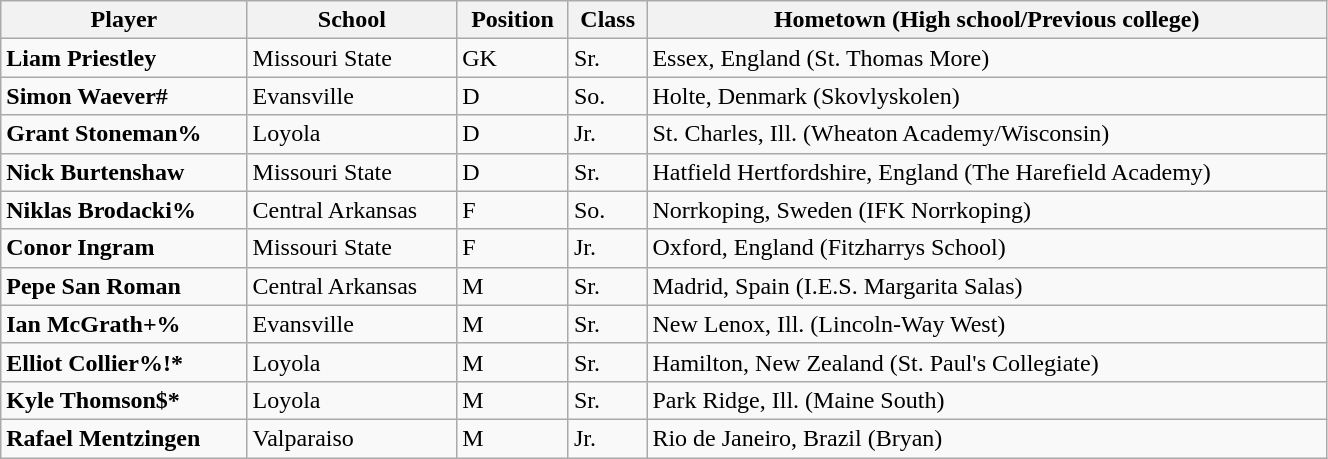<table class="wikitable sortable" style="text-align: left; width:70%">
<tr>
<th>Player</th>
<th>School</th>
<th>Position</th>
<th>Class</th>
<th>Hometown (High school/Previous college)</th>
</tr>
<tr>
<td><strong>Liam Priestley </strong></td>
<td>Missouri State</td>
<td>GK</td>
<td>Sr.</td>
<td>Essex, England (St. Thomas More)</td>
</tr>
<tr>
<td><strong>Simon Waever#</strong></td>
<td>Evansville</td>
<td>D</td>
<td>So.</td>
<td>Holte, Denmark (Skovlyskolen)</td>
</tr>
<tr>
<td><strong>Grant Stoneman%</strong></td>
<td>Loyola</td>
<td>D</td>
<td>Jr.</td>
<td>St. Charles, Ill. (Wheaton Academy/Wisconsin)</td>
</tr>
<tr>
<td><strong>Nick Burtenshaw</strong></td>
<td>Missouri State</td>
<td>D</td>
<td>Sr.</td>
<td>Hatfield Hertfordshire, England (The Harefield Academy)</td>
</tr>
<tr>
<td><strong>Niklas Brodacki%</strong></td>
<td>Central Arkansas</td>
<td>F</td>
<td>So.</td>
<td>Norrkoping, Sweden (IFK Norrkoping)</td>
</tr>
<tr>
<td><strong>Conor Ingram</strong></td>
<td>Missouri State</td>
<td>F</td>
<td>Jr.</td>
<td>Oxford, England (Fitzharrys School)</td>
</tr>
<tr>
<td><strong>Pepe San Roman</strong></td>
<td>Central Arkansas</td>
<td>M</td>
<td>Sr.</td>
<td>Madrid, Spain (I.E.S. Margarita Salas)</td>
</tr>
<tr>
<td><strong>Ian McGrath+%</strong></td>
<td>Evansville</td>
<td>M</td>
<td>Sr.</td>
<td>New Lenox, Ill. (Lincoln-Way West)</td>
</tr>
<tr>
<td><strong>Elliot Collier%!*</strong></td>
<td>Loyola</td>
<td>M</td>
<td>Sr.</td>
<td>Hamilton, New Zealand (St. Paul's Collegiate)</td>
</tr>
<tr>
<td><strong>Kyle Thomson$*</strong></td>
<td>Loyola</td>
<td>M</td>
<td>Sr.</td>
<td>Park Ridge, Ill. (Maine South)</td>
</tr>
<tr>
<td><strong>Rafael Mentzingen</strong></td>
<td>Valparaiso</td>
<td>M</td>
<td>Jr.</td>
<td>Rio de Janeiro, Brazil (Bryan)</td>
</tr>
</table>
